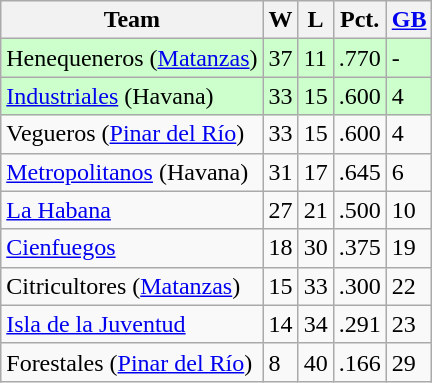<table class="wikitable">
<tr>
<th>Team</th>
<th>W</th>
<th>L</th>
<th>Pct.</th>
<th><a href='#'>GB</a></th>
</tr>
<tr style="background-color:#ccffcc;">
<td>Henequeneros (<a href='#'>Matanzas</a>)</td>
<td>37</td>
<td>11</td>
<td>.770</td>
<td>-</td>
</tr>
<tr style="background-color:#ccffcc;">
<td><a href='#'>Industriales</a> (Havana)</td>
<td>33</td>
<td>15</td>
<td>.600</td>
<td>4</td>
</tr>
<tr>
<td>Vegueros (<a href='#'>Pinar del Río</a>)</td>
<td>33</td>
<td>15</td>
<td>.600</td>
<td>4</td>
</tr>
<tr>
<td><a href='#'>Metropolitanos</a> (Havana)</td>
<td>31</td>
<td>17</td>
<td>.645</td>
<td>6</td>
</tr>
<tr>
<td><a href='#'>La Habana</a></td>
<td>27</td>
<td>21</td>
<td>.500</td>
<td>10</td>
</tr>
<tr>
<td><a href='#'>Cienfuegos</a></td>
<td>18</td>
<td>30</td>
<td>.375</td>
<td>19</td>
</tr>
<tr>
<td>Citricultores (<a href='#'>Matanzas</a>)</td>
<td>15</td>
<td>33</td>
<td>.300</td>
<td>22</td>
</tr>
<tr>
<td><a href='#'>Isla de la Juventud</a></td>
<td>14</td>
<td>34</td>
<td>.291</td>
<td>23</td>
</tr>
<tr>
<td>Forestales (<a href='#'>Pinar del Río</a>)</td>
<td>8</td>
<td>40</td>
<td>.166</td>
<td>29</td>
</tr>
</table>
